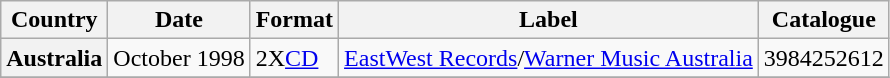<table class="wikitable plainrowheaders">
<tr>
<th scope="col">Country</th>
<th scope="col">Date</th>
<th scope="col">Format</th>
<th scope="col">Label</th>
<th scope="col">Catalogue</th>
</tr>
<tr>
<th scope="row">Australia</th>
<td>October 1998</td>
<td>2X<a href='#'>CD</a></td>
<td><a href='#'>EastWest Records</a>/<a href='#'>Warner Music Australia</a></td>
<td>3984252612</td>
</tr>
<tr>
</tr>
</table>
